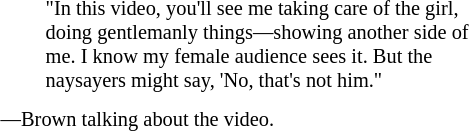<table width="27%" cellpadding="5" align="right" style="font-size:85%;border-collapse:collapse; background-color:transparent; border-style:none;">
<tr>
<td width="20" valign=top></td>
<td align="left">"In this video, you'll see me taking care of the girl, doing gentlemanly things—showing another side of me. I know my female audience sees it. But the naysayers might say, 'No, that's not him."</td>
</tr>
<tr>
<td colspan="3"><div>—Brown talking about the video.</div></td>
</tr>
</table>
